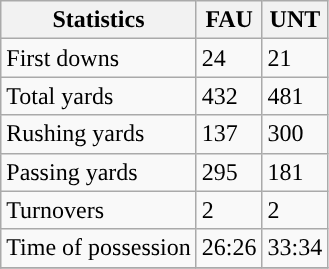<table class="wikitable">
<tr>
<th>Statistics</th>
<th>FAU</th>
<th>UNT</th>
</tr>
<tr>
<td>First downs</td>
<td>24</td>
<td>21</td>
</tr>
<tr>
<td>Total yards</td>
<td>432</td>
<td>481</td>
</tr>
<tr>
<td>Rushing yards</td>
<td>137</td>
<td>300</td>
</tr>
<tr>
<td>Passing yards</td>
<td>295</td>
<td>181</td>
</tr>
<tr>
<td>Turnovers</td>
<td>2</td>
<td>2</td>
</tr>
<tr>
<td>Time of possession</td>
<td>26:26</td>
<td>33:34</td>
</tr>
<tr>
</tr>
</table>
